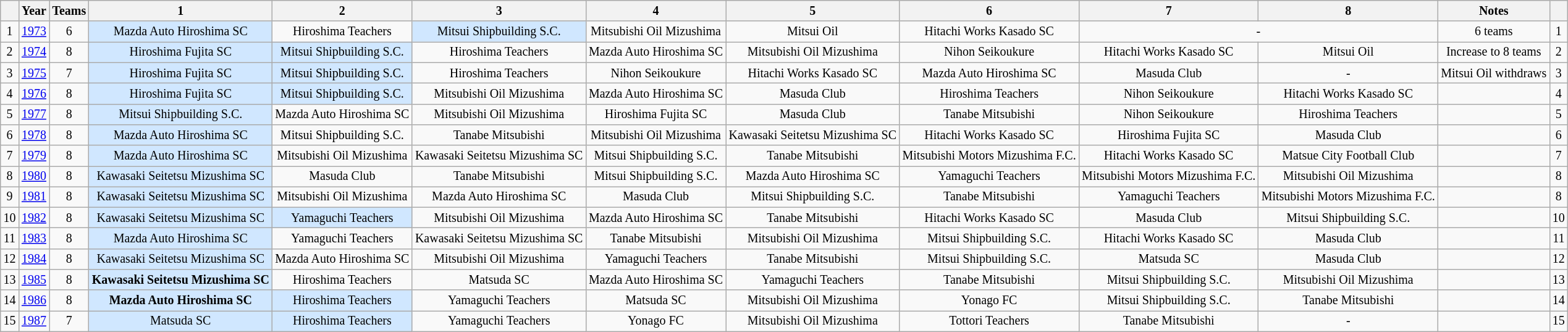<table class="wikitable" style="text-align:center;font-size:smaller;white-space:nowrap">
<tr>
<th></th>
<th>Year</th>
<th>Teams</th>
<th>1</th>
<th>2</th>
<th>3</th>
<th>4</th>
<th>5</th>
<th>6</th>
<th>7</th>
<th>8</th>
<th>Notes</th>
<th></th>
</tr>
<tr>
<td>1</td>
<td><a href='#'>1973</a></td>
<td>6</td>
<td bgcolor="#D0E7FF">Mazda Auto Hiroshima SC</td>
<td>Hiroshima Teachers</td>
<td bgcolor="#D0E7FF">Mitsui Shipbuilding S.C.</td>
<td>Mitsubishi Oil Mizushima</td>
<td>Mitsui Oil</td>
<td>Hitachi Works Kasado SC</td>
<td colspan="2">-</td>
<td>6 teams</td>
<td>1</td>
</tr>
<tr>
<td>2</td>
<td><a href='#'>1974</a></td>
<td>8</td>
<td bgcolor="#D0E7FF">Hiroshima Fujita SC</td>
<td bgcolor="#D0E7FF">Mitsui Shipbuilding S.C.</td>
<td>Hiroshima Teachers</td>
<td>Mazda Auto Hiroshima SC</td>
<td>Mitsubishi Oil Mizushima</td>
<td>Nihon Seikoukure</td>
<td>Hitachi Works Kasado SC</td>
<td>Mitsui Oil</td>
<td>Increase to 8 teams</td>
<td>2</td>
</tr>
<tr>
<td>3</td>
<td><a href='#'>1975</a></td>
<td>7</td>
<td bgcolor="#D0E7FF">Hiroshima Fujita SC</td>
<td bgcolor="#D0E7FF">Mitsui Shipbuilding S.C.</td>
<td>Hiroshima Teachers</td>
<td>Nihon Seikoukure</td>
<td>Hitachi Works Kasado SC</td>
<td>Mazda Auto Hiroshima SC</td>
<td>Masuda Club</td>
<td>-</td>
<td>Mitsui Oil withdraws</td>
<td>3</td>
</tr>
<tr>
<td>4</td>
<td><a href='#'>1976</a></td>
<td>8</td>
<td bgcolor="#D0E7FF">Hiroshima Fujita SC</td>
<td bgcolor="#D0E7FF">Mitsui Shipbuilding S.C.</td>
<td>Mitsubishi Oil Mizushima</td>
<td>Mazda Auto Hiroshima SC</td>
<td>Masuda Club</td>
<td>Hiroshima Teachers</td>
<td>Nihon Seikoukure</td>
<td>Hitachi Works Kasado SC</td>
<td></td>
<td>4</td>
</tr>
<tr>
<td>5</td>
<td><a href='#'>1977</a></td>
<td>8</td>
<td bgcolor="#D0E7FF">Mitsui Shipbuilding S.C.</td>
<td>Mazda Auto Hiroshima SC</td>
<td>Mitsubishi Oil Mizushima</td>
<td>Hiroshima Fujita SC</td>
<td>Masuda Club</td>
<td>Tanabe Mitsubishi</td>
<td>Nihon Seikoukure</td>
<td>Hiroshima Teachers</td>
<td></td>
<td>5</td>
</tr>
<tr>
<td>6</td>
<td><a href='#'>1978</a></td>
<td>8</td>
<td bgcolor="#D0E7FF">Mazda Auto Hiroshima SC</td>
<td>Mitsui Shipbuilding S.C.</td>
<td>Tanabe Mitsubishi</td>
<td>Mitsubishi Oil Mizushima</td>
<td>Kawasaki Seitetsu Mizushima SC</td>
<td>Hitachi Works Kasado SC</td>
<td>Hiroshima Fujita SC</td>
<td>Masuda Club</td>
<td></td>
<td>6</td>
</tr>
<tr>
<td>7</td>
<td><a href='#'>1979</a></td>
<td>8</td>
<td bgcolor="#D0E7FF">Mazda Auto Hiroshima SC</td>
<td>Mitsubishi Oil Mizushima</td>
<td>Kawasaki Seitetsu Mizushima SC</td>
<td>Mitsui Shipbuilding S.C.</td>
<td>Tanabe Mitsubishi</td>
<td>Mitsubishi Motors Mizushima F.C.</td>
<td>Hitachi Works Kasado SC</td>
<td>Matsue City Football Club</td>
<td></td>
<td>7</td>
</tr>
<tr>
<td>8</td>
<td><a href='#'>1980</a></td>
<td>8</td>
<td bgcolor="#D0E7FF">Kawasaki Seitetsu Mizushima SC</td>
<td>Masuda Club</td>
<td>Tanabe Mitsubishi</td>
<td>Mitsui Shipbuilding S.C.</td>
<td>Mazda Auto Hiroshima SC</td>
<td>Yamaguchi Teachers</td>
<td>Mitsubishi Motors Mizushima F.C.</td>
<td>Mitsubishi Oil Mizushima</td>
<td></td>
<td>8</td>
</tr>
<tr>
<td>9</td>
<td><a href='#'>1981</a></td>
<td>8</td>
<td bgcolor="#D0E7FF">Kawasaki Seitetsu Mizushima SC</td>
<td>Mitsubishi Oil Mizushima</td>
<td>Mazda Auto Hiroshima SC</td>
<td>Masuda Club</td>
<td>Mitsui Shipbuilding S.C.</td>
<td>Tanabe Mitsubishi</td>
<td>Yamaguchi Teachers</td>
<td>Mitsubishi Motors Mizushima F.C.</td>
<td></td>
<td>8</td>
</tr>
<tr>
<td>10</td>
<td><a href='#'>1982</a></td>
<td>8</td>
<td bgcolor="#D0E7FF">Kawasaki Seitetsu Mizushima SC</td>
<td bgcolor="#D0E7FF">Yamaguchi Teachers</td>
<td>Mitsubishi Oil Mizushima</td>
<td>Mazda Auto Hiroshima SC</td>
<td>Tanabe Mitsubishi</td>
<td>Hitachi Works Kasado SC</td>
<td>Masuda Club</td>
<td>Mitsui Shipbuilding S.C.</td>
<td></td>
<td>10</td>
</tr>
<tr>
<td>11</td>
<td><a href='#'>1983</a></td>
<td>8</td>
<td bgcolor="#D0E7FF">Mazda Auto Hiroshima SC</td>
<td>Yamaguchi Teachers</td>
<td>Kawasaki Seitetsu Mizushima SC</td>
<td>Tanabe Mitsubishi</td>
<td>Mitsubishi Oil Mizushima</td>
<td>Mitsui Shipbuilding S.C.</td>
<td>Hitachi Works Kasado SC</td>
<td>Masuda Club</td>
<td></td>
<td>11</td>
</tr>
<tr>
<td>12</td>
<td><a href='#'>1984</a></td>
<td>8</td>
<td bgcolor="#D0E7FF">Kawasaki Seitetsu Mizushima SC</td>
<td>Mazda Auto Hiroshima SC</td>
<td>Mitsubishi Oil Mizushima</td>
<td>Yamaguchi Teachers</td>
<td>Tanabe Mitsubishi</td>
<td>Mitsui Shipbuilding S.C.</td>
<td>Matsuda SC</td>
<td>Masuda Club</td>
<td></td>
<td>12</td>
</tr>
<tr>
<td>13</td>
<td><a href='#'>1985</a></td>
<td>8</td>
<td bgcolor="#D0E7FF"><strong>Kawasaki Seitetsu Mizushima SC</strong></td>
<td>Hiroshima Teachers</td>
<td>Matsuda SC</td>
<td>Mazda Auto Hiroshima SC</td>
<td>Yamaguchi Teachers</td>
<td>Tanabe Mitsubishi</td>
<td>Mitsui Shipbuilding S.C.</td>
<td>Mitsubishi Oil Mizushima</td>
<td></td>
<td>13</td>
</tr>
<tr>
<td>14</td>
<td><a href='#'>1986</a></td>
<td>8</td>
<td bgcolor="#D0E7FF"><strong>Mazda Auto Hiroshima SC</strong></td>
<td bgcolor="#D0E7FF">Hiroshima Teachers</td>
<td>Yamaguchi Teachers</td>
<td>Matsuda SC</td>
<td>Mitsubishi Oil Mizushima</td>
<td>Yonago FC</td>
<td>Mitsui Shipbuilding S.C.</td>
<td>Tanabe Mitsubishi</td>
<td></td>
<td>14</td>
</tr>
<tr>
<td>15</td>
<td><a href='#'>1987</a></td>
<td>7</td>
<td bgcolor="#D0E7FF">Matsuda SC</td>
<td bgcolor="#D0E7FF">Hiroshima Teachers</td>
<td>Yamaguchi Teachers</td>
<td>Yonago FC</td>
<td>Mitsubishi Oil Mizushima</td>
<td>Tottori Teachers</td>
<td>Tanabe Mitsubishi</td>
<td>-</td>
<td></td>
<td>15</td>
</tr>
</table>
